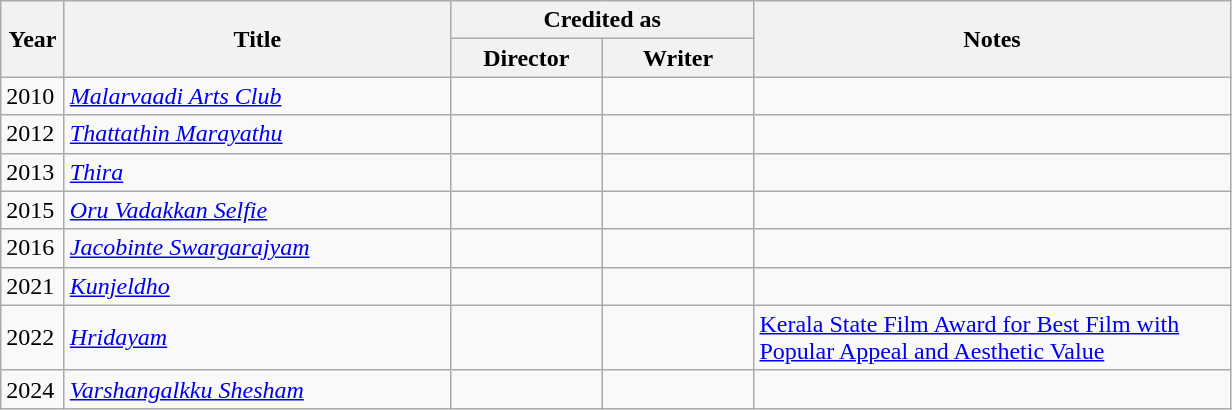<table class="wikitable sortable">
<tr>
<th rowspan="2" scope="col" style="width:35px;">Year</th>
<th rowspan="2" scope="col" style="width:250px;">Title</th>
<th colspan="2" scope="col" style="width:195px;">Credited as</th>
<th rowspan="2" scope="col" style="text-align:center; width:310px;" class="unsortable">Notes</th>
</tr>
<tr>
<th scope="col" style="width:65px;">Director</th>
<th scope="col" style="width:65px;">Writer</th>
</tr>
<tr>
<td>2010</td>
<td><em><a href='#'>Malarvaadi Arts Club</a></em></td>
<td></td>
<td></td>
<td></td>
</tr>
<tr>
<td>2012</td>
<td><em><a href='#'>Thattathin Marayathu</a></em></td>
<td></td>
<td></td>
<td></td>
</tr>
<tr>
<td>2013</td>
<td><em><a href='#'>Thira</a></em></td>
<td></td>
<td></td>
<td></td>
</tr>
<tr>
<td>2015</td>
<td><em><a href='#'>Oru Vadakkan Selfie</a></em></td>
<td></td>
<td></td>
<td></td>
</tr>
<tr>
<td>2016</td>
<td><em><a href='#'>Jacobinte Swargarajyam</a></em></td>
<td></td>
<td></td>
<td></td>
</tr>
<tr>
<td>2021</td>
<td><em><a href='#'>Kunjeldho</a></em></td>
<td></td>
<td></td>
<td></td>
</tr>
<tr>
<td>2022</td>
<td><em><a href='#'>Hridayam</a></em></td>
<td></td>
<td></td>
<td><a href='#'>Kerala State Film Award for Best Film with Popular Appeal and Aesthetic Value</a></td>
</tr>
<tr>
<td>2024</td>
<td><em><a href='#'>Varshangalkku Shesham</a></em></td>
<td></td>
<td></td>
<td></td>
</tr>
</table>
